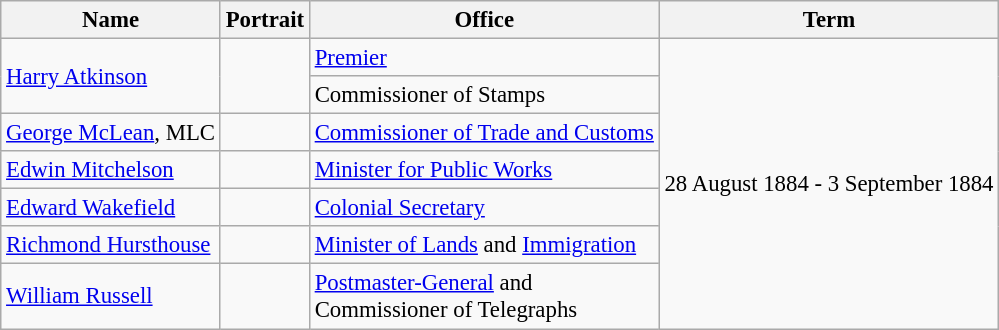<table class=wikitable style="font-size: 95%;">
<tr>
<th>Name</th>
<th>Portrait</th>
<th>Office</th>
<th>Term</th>
</tr>
<tr>
<td rowspan=2><a href='#'>Harry Atkinson</a></td>
<td rowspan=2></td>
<td><a href='#'>Premier</a></td>
<td rowspan=7>28 August 1884 - 3 September 1884</td>
</tr>
<tr>
<td>Commissioner of Stamps</td>
</tr>
<tr>
<td><a href='#'>George McLean</a>, MLC</td>
<td></td>
<td><a href='#'>Commissioner of Trade and Customs</a></td>
</tr>
<tr>
<td><a href='#'>Edwin Mitchelson</a></td>
<td></td>
<td><a href='#'>Minister for Public Works</a></td>
</tr>
<tr>
<td><a href='#'>Edward Wakefield</a></td>
<td></td>
<td><a href='#'>Colonial Secretary</a></td>
</tr>
<tr>
<td><a href='#'>Richmond Hursthouse</a></td>
<td></td>
<td><a href='#'>Minister of Lands</a> and <a href='#'>Immigration</a></td>
</tr>
<tr>
<td><a href='#'>William Russell</a></td>
<td></td>
<td><a href='#'>Postmaster-General</a> and <br>Commissioner of Telegraphs</td>
</tr>
</table>
